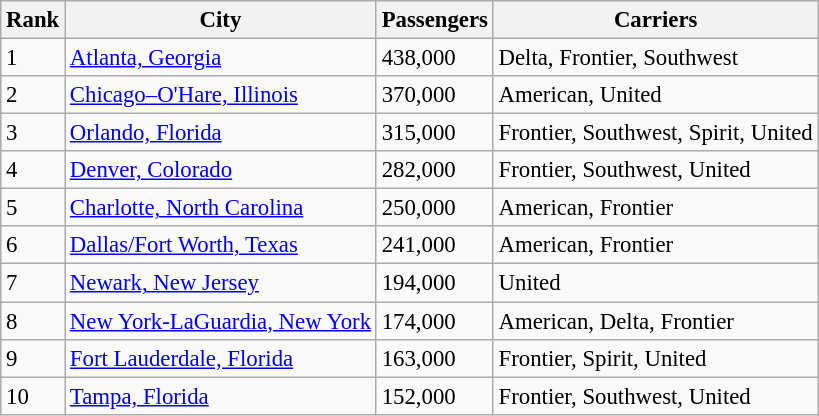<table class="wikitable sortable" style="font-size: 95%" width= align=>
<tr>
<th>Rank</th>
<th>City</th>
<th>Passengers</th>
<th>Carriers</th>
</tr>
<tr>
<td>1</td>
<td><a href='#'>Atlanta, Georgia</a></td>
<td>438,000</td>
<td>Delta, Frontier, Southwest</td>
</tr>
<tr>
<td>2</td>
<td><a href='#'>Chicago–O'Hare, Illinois</a></td>
<td>370,000</td>
<td>American, United</td>
</tr>
<tr>
<td>3</td>
<td><a href='#'>Orlando, Florida</a></td>
<td>315,000</td>
<td>Frontier, Southwest, Spirit, United</td>
</tr>
<tr>
<td>4</td>
<td><a href='#'>Denver, Colorado</a></td>
<td>282,000</td>
<td>Frontier, Southwest, United</td>
</tr>
<tr>
<td>5</td>
<td><a href='#'>Charlotte, North Carolina</a></td>
<td>250,000</td>
<td>American, Frontier</td>
</tr>
<tr>
<td>6</td>
<td><a href='#'>Dallas/Fort Worth, Texas</a></td>
<td>241,000</td>
<td>American, Frontier</td>
</tr>
<tr>
<td>7</td>
<td><a href='#'>Newark, New Jersey</a></td>
<td>194,000</td>
<td>United</td>
</tr>
<tr>
<td>8</td>
<td><a href='#'>New York-LaGuardia, New York</a></td>
<td>174,000</td>
<td>American, Delta, Frontier</td>
</tr>
<tr>
<td>9</td>
<td><a href='#'>Fort Lauderdale, Florida</a></td>
<td>163,000</td>
<td>Frontier, Spirit, United</td>
</tr>
<tr>
<td>10</td>
<td><a href='#'>Tampa, Florida</a></td>
<td>152,000</td>
<td>Frontier, Southwest, United</td>
</tr>
</table>
